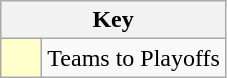<table class="wikitable" style="text-align: center;">
<tr>
<th colspan=2>Key</th>
</tr>
<tr>
<td style="background:#ffffcc; width:20px;"></td>
<td align=left>Teams to Playoffs</td>
</tr>
</table>
